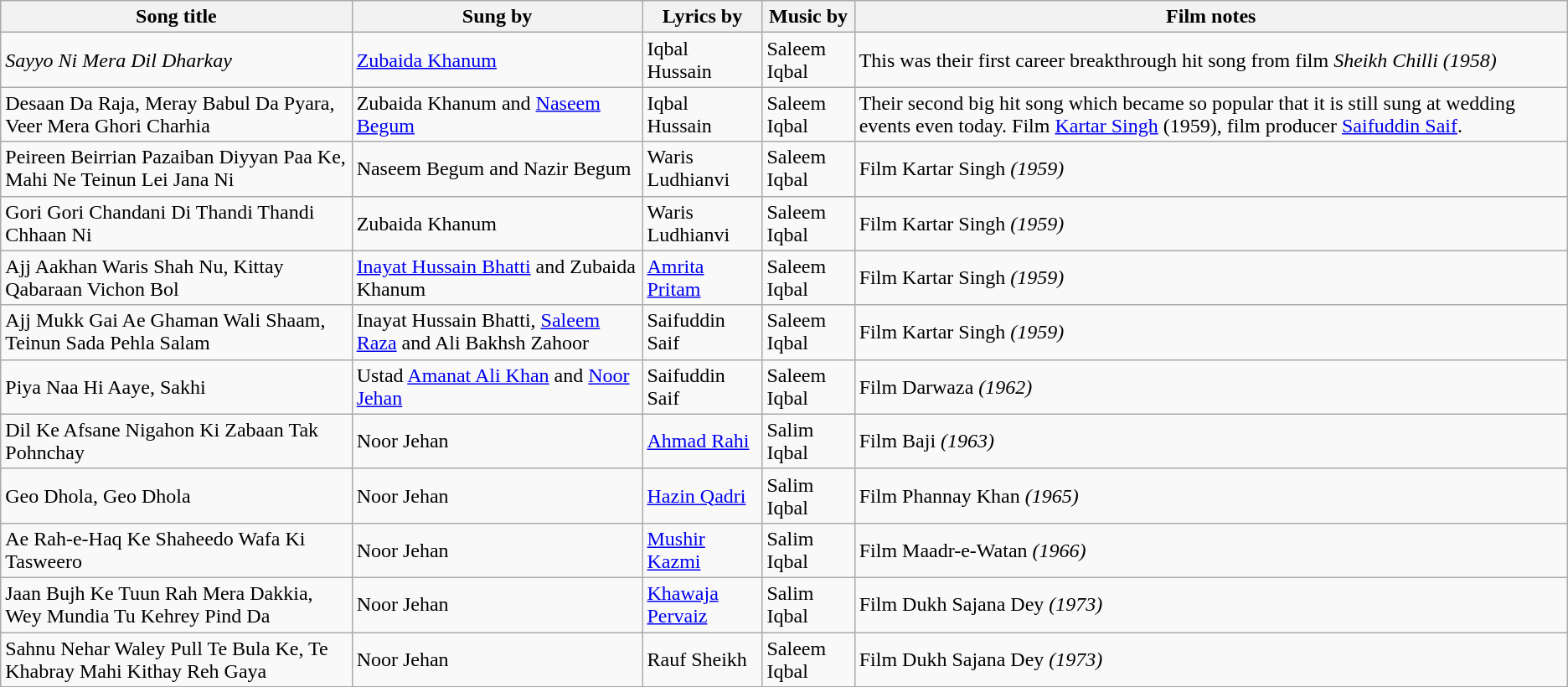<table class = "wikitable">
<tr>
<th>Song title</th>
<th>Sung by</th>
<th>Lyrics by</th>
<th>Music by</th>
<th>Film notes</th>
</tr>
<tr>
<td><em>Sayyo Ni Mera Dil Dharkay</em></td>
<td><a href='#'>Zubaida Khanum</a></td>
<td>Iqbal Hussain</td>
<td>Saleem Iqbal</td>
<td>This was their first career breakthrough hit song from film <em>Sheikh Chilli (1958)</td>
</tr>
<tr>
<td></em>Desaan Da Raja, Meray Babul Da Pyara, Veer Mera Ghori Charhia<em></td>
<td>Zubaida Khanum and <a href='#'>Naseem Begum</a></td>
<td>Iqbal Hussain</td>
<td>Saleem Iqbal</td>
<td>Their second big hit song which became so popular that it is still sung at wedding events even today. Film <a href='#'>Kartar Singh</a> (1959), film producer <a href='#'>Saifuddin Saif</a>.</td>
</tr>
<tr>
<td></em>Peireen Beirrian Pazaiban Diyyan Paa Ke, Mahi Ne Teinun Lei Jana Ni<em></td>
<td>Naseem Begum and Nazir Begum</td>
<td>Waris Ludhianvi</td>
<td>Saleem Iqbal</td>
<td>Film </em>Kartar Singh<em> (1959)</td>
</tr>
<tr>
<td></em>Gori Gori Chandani Di Thandi Thandi Chhaan Ni<em></td>
<td>Zubaida Khanum</td>
<td>Waris Ludhianvi</td>
<td>Saleem Iqbal</td>
<td>Film </em>Kartar Singh<em> (1959)</td>
</tr>
<tr>
<td></em>Ajj Aakhan Waris Shah Nu, Kittay Qabaraan Vichon Bol<em></td>
<td><a href='#'>Inayat Hussain Bhatti</a> and Zubaida Khanum</td>
<td><a href='#'>Amrita Pritam</a></td>
<td>Saleem Iqbal</td>
<td>Film </em>Kartar Singh<em> (1959)</td>
</tr>
<tr>
<td></em>Ajj Mukk Gai Ae Ghaman Wali Shaam, Teinun Sada Pehla Salam<em></td>
<td>Inayat Hussain Bhatti, <a href='#'>Saleem Raza</a> and Ali Bakhsh Zahoor</td>
<td>Saifuddin Saif</td>
<td>Saleem Iqbal</td>
<td>Film </em>Kartar Singh<em> (1959)</td>
</tr>
<tr>
<td></em>Piya Naa Hi Aaye, Sakhi<em></td>
<td>Ustad <a href='#'>Amanat Ali Khan</a> and <a href='#'>Noor Jehan</a></td>
<td>Saifuddin Saif</td>
<td>Saleem Iqbal</td>
<td>Film </em>Darwaza<em> (1962)</td>
</tr>
<tr>
<td></em>Dil Ke Afsane Nigahon Ki Zabaan Tak Pohnchay<em></td>
<td>Noor Jehan</td>
<td><a href='#'>Ahmad Rahi</a></td>
<td>Salim Iqbal</td>
<td>Film </em>Baji<em> (1963)</td>
</tr>
<tr>
<td></em>Geo Dhola, Geo Dhola<em></td>
<td>Noor Jehan</td>
<td><a href='#'>Hazin Qadri</a></td>
<td>Salim Iqbal</td>
<td>Film </em>Phannay Khan<em> (1965)</td>
</tr>
<tr>
<td></em>Ae Rah-e-Haq Ke Shaheedo Wafa Ki Tasweero<em></td>
<td>Noor Jehan</td>
<td><a href='#'>Mushir Kazmi</a></td>
<td>Salim Iqbal</td>
<td>Film </em>Maadr-e-Watan<em> (1966)</td>
</tr>
<tr>
<td></em>Jaan Bujh Ke Tuun Rah Mera Dakkia, Wey Mundia Tu Kehrey Pind Da<em></td>
<td>Noor Jehan</td>
<td><a href='#'>Khawaja Pervaiz</a></td>
<td>Salim Iqbal</td>
<td>Film </em>Dukh Sajana Dey<em> (1973)</td>
</tr>
<tr>
<td></em>Sahnu Nehar Waley Pull Te Bula Ke, Te Khabray Mahi Kithay Reh Gaya<em></td>
<td>Noor Jehan</td>
<td>Rauf Sheikh</td>
<td>Saleem Iqbal</td>
<td>Film </em>Dukh Sajana Dey<em> (1973)</td>
</tr>
<tr>
</tr>
</table>
